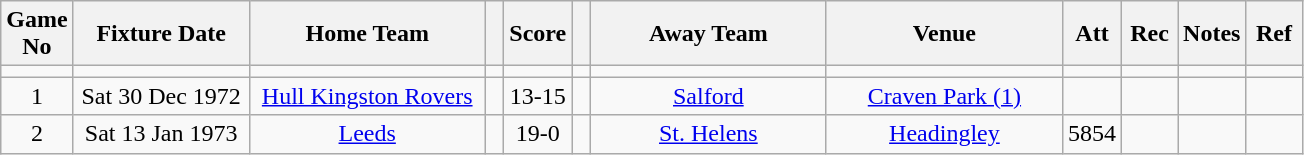<table class="wikitable" style="text-align:center;">
<tr>
<th width=10 abbr="No">Game No</th>
<th width=110 abbr="Date">Fixture Date</th>
<th width=150 abbr="Home Team">Home Team</th>
<th width=5 abbr="space"></th>
<th width=20 abbr="Score">Score</th>
<th width=5 abbr="space"></th>
<th width=150 abbr="Away Team">Away Team</th>
<th width=150 abbr="Venue">Venue</th>
<th width=30 abbr="Att">Att</th>
<th width=30 abbr="Rec">Rec</th>
<th width=20 abbr="Notes">Notes</th>
<th width=30 abbr="Ref">Ref</th>
</tr>
<tr>
<td></td>
<td></td>
<td></td>
<td></td>
<td></td>
<td></td>
<td></td>
<td></td>
<td></td>
<td></td>
<td></td>
</tr>
<tr>
<td>1</td>
<td>Sat 30 Dec 1972</td>
<td><a href='#'>Hull Kingston Rovers</a></td>
<td></td>
<td>13-15</td>
<td></td>
<td><a href='#'>Salford</a></td>
<td><a href='#'>Craven Park (1)</a></td>
<td></td>
<td></td>
<td></td>
<td></td>
</tr>
<tr>
<td>2</td>
<td>Sat 13 Jan 1973</td>
<td><a href='#'>Leeds</a></td>
<td></td>
<td>19-0</td>
<td></td>
<td><a href='#'>St. Helens</a></td>
<td><a href='#'>Headingley</a></td>
<td>5854</td>
<td></td>
<td></td>
<td></td>
</tr>
</table>
